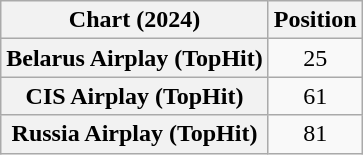<table class="wikitable sortable plainrowheaders" style="text-align:center">
<tr>
<th scope="col">Chart (2024)</th>
<th scope="col">Position</th>
</tr>
<tr>
<th scope="row">Belarus Airplay (TopHit)</th>
<td>25</td>
</tr>
<tr>
<th scope="row">CIS Airplay (TopHit)</th>
<td>61</td>
</tr>
<tr>
<th scope="row">Russia Airplay (TopHit)</th>
<td>81</td>
</tr>
</table>
